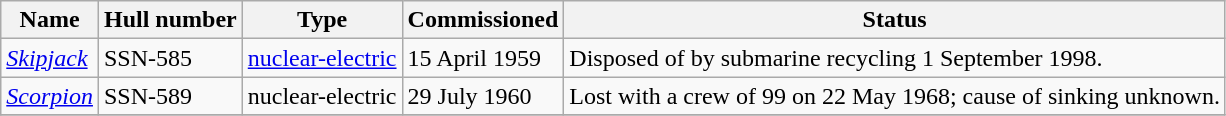<table class="wikitable">
<tr>
<th>Name</th>
<th>Hull number</th>
<th>Type</th>
<th>Commissioned</th>
<th>Status</th>
</tr>
<tr>
<td><em><a href='#'>Skipjack</a></em></td>
<td>SSN-585</td>
<td><a href='#'>nuclear-electric</a></td>
<td>15 April 1959</td>
<td>Disposed of by submarine recycling 1 September 1998.</td>
</tr>
<tr>
<td><em><a href='#'>Scorpion</a></em></td>
<td>SSN-589</td>
<td>nuclear-electric</td>
<td>29 July 1960</td>
<td>Lost with a crew of 99 on 22 May 1968; cause of sinking unknown.</td>
</tr>
<tr>
</tr>
</table>
